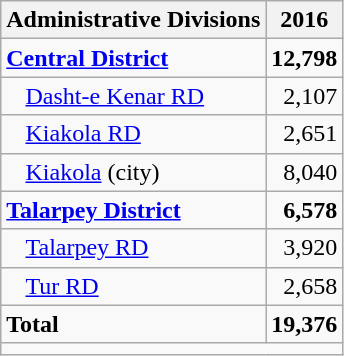<table class="wikitable">
<tr>
<th>Administrative Divisions</th>
<th>2016</th>
</tr>
<tr>
<td><strong><a href='#'>Central District</a></strong></td>
<td style="text-align: right;"><strong>12,798</strong></td>
</tr>
<tr>
<td style="padding-left: 1em;"><a href='#'>Dasht-e Kenar RD</a></td>
<td style="text-align: right;">2,107</td>
</tr>
<tr>
<td style="padding-left: 1em;"><a href='#'>Kiakola RD</a></td>
<td style="text-align: right;">2,651</td>
</tr>
<tr>
<td style="padding-left: 1em;"><a href='#'>Kiakola</a> (city)</td>
<td style="text-align: right;">8,040</td>
</tr>
<tr>
<td><strong><a href='#'>Talarpey District</a></strong></td>
<td style="text-align: right;"><strong>6,578</strong></td>
</tr>
<tr>
<td style="padding-left: 1em;"><a href='#'>Talarpey RD</a></td>
<td style="text-align: right;">3,920</td>
</tr>
<tr>
<td style="padding-left: 1em;"><a href='#'>Tur RD</a></td>
<td style="text-align: right;">2,658</td>
</tr>
<tr>
<td><strong>Total</strong></td>
<td style="text-align: right;"><strong>19,376</strong></td>
</tr>
<tr>
<td colspan=2></td>
</tr>
</table>
